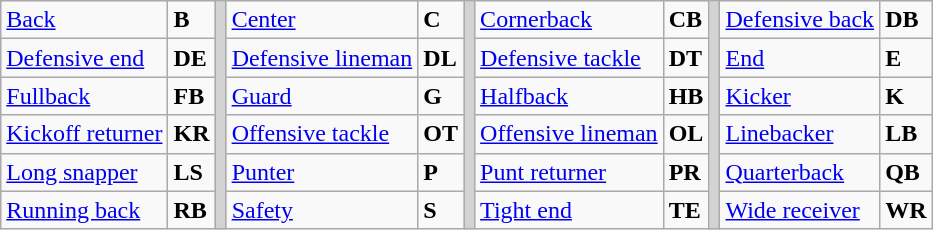<table class="wikitable">
<tr>
<td><a href='#'>Back</a></td>
<td><strong>B</strong></td>
<td rowSpan="6" style="background-color:lightgrey;"></td>
<td><a href='#'>Center</a></td>
<td><strong>C</strong></td>
<td rowSpan="6" style="background-color:lightgrey;"></td>
<td><a href='#'>Cornerback</a></td>
<td><strong>CB</strong></td>
<td rowSpan="6" style="background-color:lightgrey;"></td>
<td><a href='#'>Defensive back</a></td>
<td><strong>DB</strong></td>
</tr>
<tr>
<td><a href='#'>Defensive end</a></td>
<td><strong>DE</strong></td>
<td><a href='#'>Defensive lineman</a></td>
<td><strong>DL</strong></td>
<td><a href='#'>Defensive tackle</a></td>
<td><strong>DT</strong></td>
<td><a href='#'>End</a></td>
<td><strong>E</strong></td>
</tr>
<tr>
<td><a href='#'>Fullback</a></td>
<td><strong>FB</strong></td>
<td><a href='#'>Guard</a></td>
<td><strong>G</strong></td>
<td><a href='#'>Halfback</a></td>
<td><strong>HB</strong></td>
<td><a href='#'>Kicker</a></td>
<td><strong>K</strong></td>
</tr>
<tr>
<td><a href='#'>Kickoff returner</a></td>
<td><strong>KR</strong></td>
<td><a href='#'>Offensive tackle</a></td>
<td><strong>OT</strong></td>
<td><a href='#'>Offensive lineman</a></td>
<td><strong>OL</strong></td>
<td><a href='#'>Linebacker</a></td>
<td><strong>LB</strong></td>
</tr>
<tr>
<td><a href='#'>Long snapper</a></td>
<td><strong>LS</strong></td>
<td><a href='#'>Punter</a></td>
<td><strong>P</strong></td>
<td><a href='#'>Punt returner</a></td>
<td><strong>PR</strong></td>
<td><a href='#'>Quarterback</a></td>
<td><strong>QB</strong></td>
</tr>
<tr>
<td><a href='#'>Running back</a></td>
<td><strong>RB</strong></td>
<td><a href='#'>Safety</a></td>
<td><strong>S</strong></td>
<td><a href='#'>Tight end</a></td>
<td><strong>TE</strong></td>
<td><a href='#'>Wide receiver</a></td>
<td><strong>WR</strong></td>
</tr>
</table>
